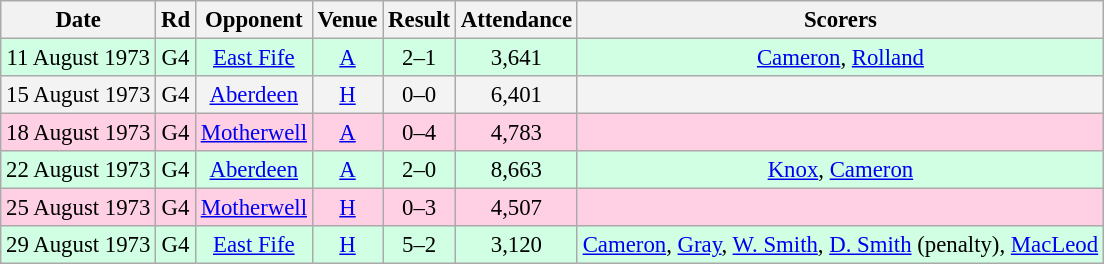<table class="wikitable sortable" style="font-size:95%; text-align:center">
<tr>
<th>Date</th>
<th>Rd</th>
<th>Opponent</th>
<th>Venue</th>
<th>Result</th>
<th>Attendance</th>
<th>Scorers</th>
</tr>
<tr bgcolor = "#d0ffe3">
<td>11 August 1973</td>
<td>G4</td>
<td><a href='#'>East Fife</a></td>
<td><a href='#'>A</a></td>
<td>2–1</td>
<td>3,641</td>
<td><a href='#'>Cameron</a>, <a href='#'>Rolland</a></td>
</tr>
<tr bgcolor = "#f3f3f3">
<td>15 August 1973</td>
<td>G4</td>
<td><a href='#'>Aberdeen</a></td>
<td><a href='#'>H</a></td>
<td>0–0</td>
<td>6,401</td>
<td></td>
</tr>
<tr bgcolor = "#ffd0e3">
<td>18 August 1973</td>
<td>G4</td>
<td><a href='#'>Motherwell</a></td>
<td><a href='#'>A</a></td>
<td>0–4</td>
<td>4,783</td>
<td></td>
</tr>
<tr bgcolor = "#d0ffe3">
<td>22 August 1973</td>
<td>G4</td>
<td><a href='#'>Aberdeen</a></td>
<td><a href='#'>A</a></td>
<td>2–0</td>
<td>8,663</td>
<td><a href='#'>Knox</a>, <a href='#'>Cameron</a></td>
</tr>
<tr bgcolor = "#ffd0e3">
<td>25 August 1973</td>
<td>G4</td>
<td><a href='#'>Motherwell</a></td>
<td><a href='#'>H</a></td>
<td>0–3</td>
<td>4,507</td>
<td></td>
</tr>
<tr bgcolor = "#d0ffe3">
<td>29 August 1973</td>
<td>G4</td>
<td><a href='#'>East Fife</a></td>
<td><a href='#'>H</a></td>
<td>5–2</td>
<td>3,120</td>
<td><a href='#'>Cameron</a>, <a href='#'>Gray</a>, <a href='#'>W. Smith</a>, <a href='#'>D. Smith</a> (penalty), <a href='#'>MacLeod</a></td>
</tr>
</table>
